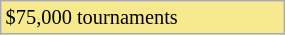<table class="wikitable" style="font-size:85%;" width=15%>
<tr style="background:#f7e98e;">
<td>$75,000 tournaments</td>
</tr>
</table>
